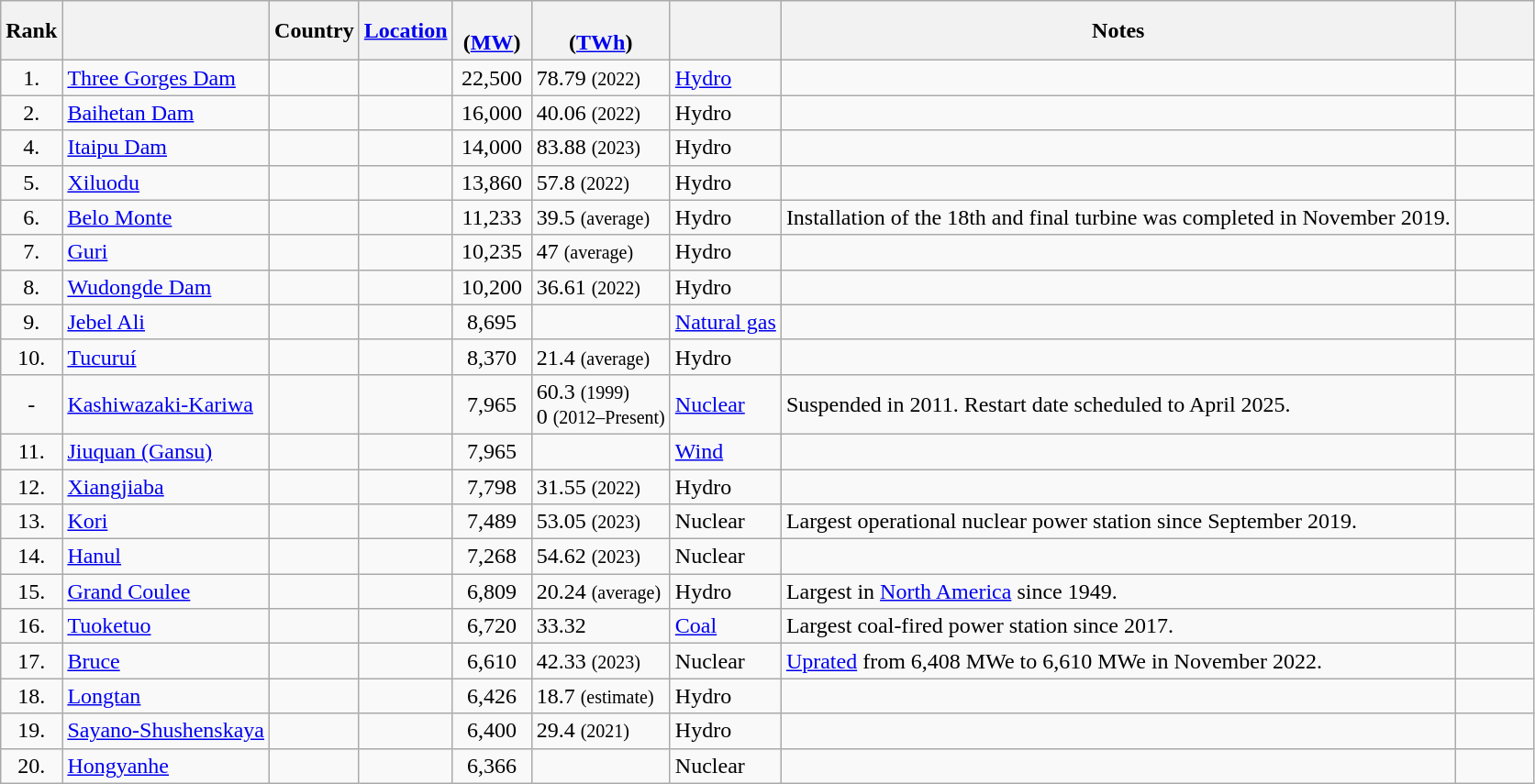<table class="wikitable sortable">
<tr>
<th>Rank</th>
<th></th>
<th>Country</th>
<th class="unsortable"><a href='#'>Location</a></th>
<th width=50><br>(<a href='#'>MW</a>)</th>
<th data-sort-type="number"> <br>(<a href='#'>TWh</a>)</th>
<th></th>
<th class="unsortable">Notes</th>
<th class="unsortable" width="50"></th>
</tr>
<tr>
<td align=center>1.</td>
<td><a href='#'>Three Gorges Dam</a></td>
<td></td>
<td></td>
<td align=center>22,500</td>
<td>78.79 <small>(2022)</small></td>
<td><a href='#'>Hydro</a></td>
<td></td>
<td></td>
</tr>
<tr>
<td align="center">2.</td>
<td><a href='#'>Baihetan Dam</a></td>
<td></td>
<td></td>
<td align="center">16,000</td>
<td>40.06 <small>(2022)</small></td>
<td>Hydro</td>
<td></td>
<td></td>
</tr>
<tr>
<td align="center">4.</td>
<td><a href='#'>Itaipu Dam</a></td>
<td><br></td>
<td></td>
<td align="center">14,000</td>
<td>83.88 <small>(2023)</small></td>
<td>Hydro</td>
<td></td>
<td></td>
</tr>
<tr>
<td align="center">5.</td>
<td><a href='#'>Xiluodu</a></td>
<td></td>
<td></td>
<td align="center">13,860</td>
<td>57.8 <small>(2022)</small></td>
<td>Hydro</td>
<td></td>
<td></td>
</tr>
<tr>
<td style="text-align:center;">6.</td>
<td><a href='#'>Belo Monte</a></td>
<td></td>
<td></td>
<td style="text-align:center;">11,233</td>
<td>39.5 <small>(average)</small></td>
<td>Hydro</td>
<td>Installation of the 18th and final turbine was completed in November 2019.</td>
<td></td>
</tr>
<tr>
<td align="center">7.</td>
<td><a href='#'>Guri</a></td>
<td></td>
<td></td>
<td align="center">10,235</td>
<td>47 <small>(average)</small></td>
<td>Hydro</td>
<td></td>
<td></td>
</tr>
<tr>
<td align="center">8.</td>
<td><a href='#'>Wudongde Dam</a></td>
<td></td>
<td></td>
<td align="center">10,200</td>
<td>36.61 <small>(2022)</small></td>
<td>Hydro</td>
<td></td>
<td></td>
</tr>
<tr>
<td style="text-align:center;">9.</td>
<td><a href='#'>Jebel Ali</a></td>
<td></td>
<td></td>
<td style="text-align:center;">8,695</td>
<td></td>
<td><a href='#'>Natural gas</a></td>
<td></td>
<td></td>
</tr>
<tr>
<td style="text-align:center;">10.</td>
<td><a href='#'>Tucuruí</a></td>
<td></td>
<td></td>
<td style="text-align:center;">8,370</td>
<td>21.4 <small>(average)</small></td>
<td>Hydro</td>
<td></td>
<td></td>
</tr>
<tr>
<td style="text-align:center;">-</td>
<td><a href='#'>Kashiwazaki-Kariwa</a></td>
<td></td>
<td></td>
<td style="text-align:center;">7,965</td>
<td>60.3 <small>(1999)</small><br> 0 <small>(2012–Present)</small></td>
<td><a href='#'>Nuclear</a></td>
<td>Suspended in 2011. Restart date scheduled to April 2025.</td>
<td></td>
</tr>
<tr>
<td style="text-align:center;">11.</td>
<td><a href='#'>Jiuquan (Gansu)</a></td>
<td></td>
<td></td>
<td style="text-align:center;">7,965</td>
<td></td>
<td><a href='#'>Wind</a></td>
<td></td>
<td></td>
</tr>
<tr>
<td style="text-align:center;">12.</td>
<td><a href='#'>Xiangjiaba</a></td>
<td></td>
<td></td>
<td style="text-align:center;">7,798</td>
<td>31.55 <small>(2022)</small></td>
<td>Hydro</td>
<td></td>
<td></td>
</tr>
<tr>
<td style="text-align:center;">13.</td>
<td><a href='#'>Kori</a></td>
<td></td>
<td></td>
<td style="text-align:center;">7,489</td>
<td>53.05 <small>(2023)</small> </td>
<td>Nuclear</td>
<td>Largest operational nuclear power station since September 2019.</td>
<td></td>
</tr>
<tr>
<td style="text-align:center;">14.</td>
<td><a href='#'>Hanul</a></td>
<td></td>
<td></td>
<td style="text-align:center;">7,268</td>
<td>54.62 <small>(2023)</small></td>
<td>Nuclear</td>
<td></td>
<td></td>
</tr>
<tr>
<td style="text-align:center;">15.</td>
<td><a href='#'>Grand Coulee</a></td>
<td></td>
<td></td>
<td style="text-align:center;">6,809</td>
<td>20.24 <small>(average)</small></td>
<td>Hydro</td>
<td>Largest in <a href='#'>North America</a> since 1949.</td>
<td></td>
</tr>
<tr>
<td style="text-align:center;">16.</td>
<td><a href='#'>Tuoketuo</a></td>
<td></td>
<td></td>
<td style="text-align:center;">6,720</td>
<td>33.32</td>
<td><a href='#'>Coal</a></td>
<td>Largest coal-fired power station since 2017.</td>
<td></td>
</tr>
<tr>
<td style="text-align:center;">17.</td>
<td><a href='#'>Bruce</a></td>
<td></td>
<td></td>
<td style="text-align:center;">6,610</td>
<td>42.33 <small>(2023)</small></td>
<td>Nuclear</td>
<td><a href='#'>Uprated</a> from 6,408 MWe to 6,610 MWe in November 2022.</td>
<td></td>
</tr>
<tr>
<td style="text-align:center;">18.</td>
<td><a href='#'>Longtan</a></td>
<td></td>
<td></td>
<td style="text-align:center;">6,426</td>
<td>18.7 <small>(estimate)</small></td>
<td>Hydro</td>
<td></td>
<td></td>
</tr>
<tr>
<td style="text-align:center;">19.</td>
<td nowrap=""><a href='#'>Sayano-Shushenskaya</a></td>
<td></td>
<td></td>
<td style="text-align:center;">6,400</td>
<td>29.4 <small>(2021)</small></td>
<td>Hydro</td>
<td></td>
<td></td>
</tr>
<tr>
<td style="text-align:center;">20.</td>
<td><a href='#'>Hongyanhe</a></td>
<td></td>
<td></td>
<td style="text-align:center;">6,366</td>
<td></td>
<td>Nuclear</td>
<td></td>
<td></td>
</tr>
</table>
